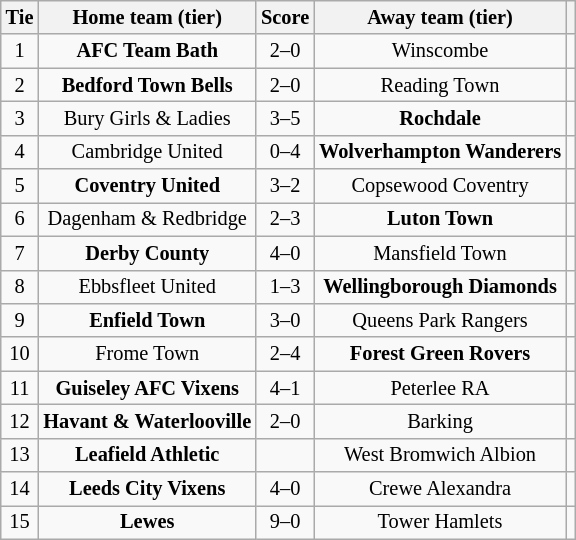<table class="wikitable" style="text-align:center; font-size:85%">
<tr>
<th>Tie</th>
<th>Home team (tier)</th>
<th>Score</th>
<th>Away team (tier)</th>
<th></th>
</tr>
<tr>
<td align="center">1</td>
<td><strong>AFC Team Bath</strong></td>
<td align="center">2–0</td>
<td>Winscombe</td>
<td></td>
</tr>
<tr>
<td align="center">2</td>
<td><strong>Bedford Town Bells</strong></td>
<td align="center">2–0</td>
<td>Reading Town</td>
<td></td>
</tr>
<tr>
<td align="center">3</td>
<td>Bury Girls & Ladies</td>
<td align="center">3–5</td>
<td><strong>Rochdale</strong></td>
<td></td>
</tr>
<tr>
<td align="center">4</td>
<td>Cambridge United</td>
<td align="center">0–4</td>
<td><strong>Wolverhampton Wanderers</strong></td>
<td></td>
</tr>
<tr>
<td align="center">5</td>
<td><strong>Coventry United</strong></td>
<td align="center">3–2 </td>
<td>Copsewood Coventry</td>
<td></td>
</tr>
<tr>
<td align="center">6</td>
<td>Dagenham & Redbridge</td>
<td align="center">2–3</td>
<td><strong>Luton Town</strong></td>
<td></td>
</tr>
<tr>
<td align="center">7</td>
<td><strong>Derby County</strong></td>
<td align="center">4–0</td>
<td>Mansfield Town</td>
<td></td>
</tr>
<tr>
<td align="center">8</td>
<td>Ebbsfleet United</td>
<td align="center">1–3</td>
<td><strong>Wellingborough Diamonds</strong></td>
<td></td>
</tr>
<tr>
<td align="center">9</td>
<td><strong>Enfield Town</strong></td>
<td align="center">3–0</td>
<td>Queens Park Rangers</td>
<td></td>
</tr>
<tr>
<td align="center">10</td>
<td>Frome Town</td>
<td align="center">2–4</td>
<td><strong>Forest Green Rovers</strong></td>
<td></td>
</tr>
<tr>
<td align="center">11</td>
<td><strong>Guiseley AFC Vixens</strong></td>
<td align="center">4–1</td>
<td>Peterlee RA</td>
<td></td>
</tr>
<tr>
<td align="center">12</td>
<td><strong>Havant & Waterlooville</strong></td>
<td align="center">2–0</td>
<td>Barking</td>
<td></td>
</tr>
<tr>
<td align="center">13</td>
<td><strong>Leafield Athletic</strong></td>
<td align="center"></td>
<td>West Bromwich Albion</td>
<td></td>
</tr>
<tr>
<td align="center">14</td>
<td><strong>Leeds City Vixens</strong></td>
<td align="center">4–0</td>
<td>Crewe Alexandra</td>
<td></td>
</tr>
<tr>
<td align="center">15</td>
<td><strong>Lewes</strong></td>
<td align="center">9–0</td>
<td>Tower Hamlets</td>
<td></td>
</tr>
</table>
